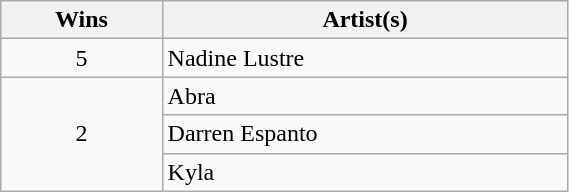<table class="wikitable"  style="width:30%;">
<tr>
<th scope="col">Wins</th>
<th scope="col">Artist(s)</th>
</tr>
<tr>
<td align=center>5</td>
<td>Nadine Lustre</td>
</tr>
<tr>
<td align=center rowspan=3>2</td>
<td>Abra</td>
</tr>
<tr>
<td>Darren Espanto</td>
</tr>
<tr>
<td>Kyla</td>
</tr>
</table>
